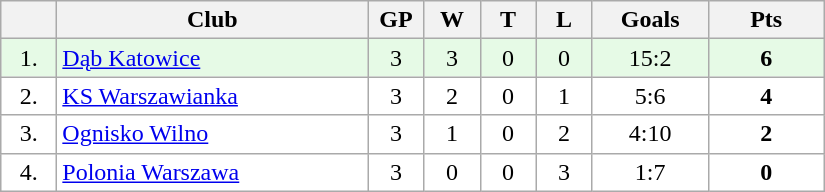<table class="wikitable">
<tr>
<th width="30"></th>
<th width="200">Club</th>
<th width="30">GP</th>
<th width="30">W</th>
<th width="30">T</th>
<th width="30">L</th>
<th width="70">Goals</th>
<th width="70">Pts</th>
</tr>
<tr bgcolor="#e6fae6" align="center">
<td>1.</td>
<td align="left"><a href='#'>Dąb Katowice</a></td>
<td>3</td>
<td>3</td>
<td>0</td>
<td>0</td>
<td>15:2</td>
<td><strong>6</strong></td>
</tr>
<tr bgcolor="#FFFFFF" align="center">
<td>2.</td>
<td align="left"><a href='#'>KS Warszawianka</a></td>
<td>3</td>
<td>2</td>
<td>0</td>
<td>1</td>
<td>5:6</td>
<td><strong>4</strong></td>
</tr>
<tr bgcolor="#FFFFFF" align="center">
<td>3.</td>
<td align="left"><a href='#'>Ognisko Wilno</a></td>
<td>3</td>
<td>1</td>
<td>0</td>
<td>2</td>
<td>4:10</td>
<td><strong>2</strong></td>
</tr>
<tr bgcolor="#FFFFFF" align="center">
<td>4.</td>
<td align="left"><a href='#'>Polonia Warszawa</a></td>
<td>3</td>
<td>0</td>
<td>0</td>
<td>3</td>
<td>1:7</td>
<td><strong>0</strong></td>
</tr>
</table>
